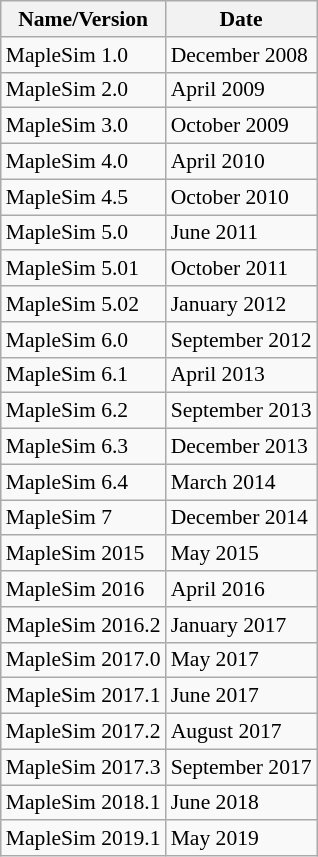<table class="wikitable" style="font-size: 90%; text-align: left; ">
<tr>
<th>Name/Version</th>
<th>Date</th>
</tr>
<tr>
<td>MapleSim 1.0</td>
<td>December 2008</td>
</tr>
<tr>
<td>MapleSim 2.0</td>
<td>April 2009</td>
</tr>
<tr>
<td>MapleSim 3.0</td>
<td>October 2009</td>
</tr>
<tr>
<td>MapleSim 4.0</td>
<td>April 2010</td>
</tr>
<tr>
<td>MapleSim 4.5</td>
<td>October 2010</td>
</tr>
<tr>
<td>MapleSim 5.0</td>
<td>June 2011</td>
</tr>
<tr>
<td>MapleSim 5.01</td>
<td>October 2011</td>
</tr>
<tr>
<td>MapleSim 5.02</td>
<td>January 2012</td>
</tr>
<tr>
<td>MapleSim 6.0</td>
<td>September 2012</td>
</tr>
<tr>
<td>MapleSim 6.1</td>
<td>April 2013</td>
</tr>
<tr>
<td>MapleSim 6.2</td>
<td>September 2013</td>
</tr>
<tr>
<td>MapleSim 6.3</td>
<td>December 2013</td>
</tr>
<tr>
<td>MapleSim 6.4</td>
<td>March 2014</td>
</tr>
<tr>
<td>MapleSim 7</td>
<td>December 2014</td>
</tr>
<tr>
<td>MapleSim 2015</td>
<td>May 2015</td>
</tr>
<tr>
<td>MapleSim 2016</td>
<td>April 2016</td>
</tr>
<tr>
<td>MapleSim 2016.2</td>
<td>January 2017</td>
</tr>
<tr>
<td>MapleSim 2017.0</td>
<td>May 2017</td>
</tr>
<tr>
<td>MapleSim 2017.1</td>
<td>June 2017</td>
</tr>
<tr>
<td>MapleSim 2017.2</td>
<td>August 2017</td>
</tr>
<tr>
<td>MapleSim 2017.3</td>
<td>September 2017</td>
</tr>
<tr>
<td>MapleSim 2018.1</td>
<td>June 2018</td>
</tr>
<tr>
<td>MapleSim 2019.1</td>
<td>May 2019</td>
</tr>
</table>
